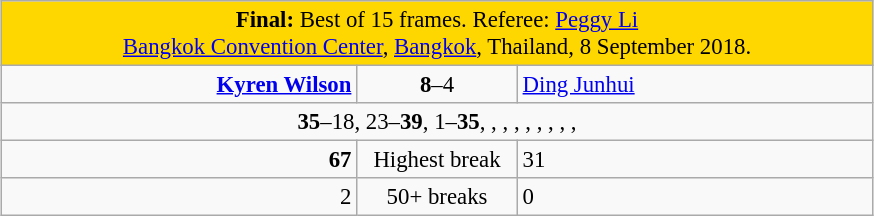<table class="wikitable" style="font-size: 95%; margin: 1em auto 1em auto;">
<tr>
<td colspan="3" align="center" bgcolor="#ffd700"><strong>Final:</strong> Best of 15 frames. Referee: <a href='#'>Peggy Li</a><br> <a href='#'>Bangkok Convention Center</a>, <a href='#'>Bangkok</a>, Thailand, 8 September 2018.</td>
</tr>
<tr>
<td width="230" align="right"><strong><a href='#'>Kyren Wilson</a></strong><br></td>
<td width="100" align="center"><strong>8</strong>–4</td>
<td width="230"><a href='#'>Ding Junhui</a><br></td>
</tr>
<tr>
<td colspan="3" align="center" style="font-size: 100%"><strong>35</strong>–18, 23–<strong>39</strong>, 1–<strong>35</strong>, , , , , , , , , </td>
</tr>
<tr>
<td align="right"><strong>67</strong></td>
<td align="center">Highest break</td>
<td>31</td>
</tr>
<tr>
<td align="right">2</td>
<td align="center">50+ breaks</td>
<td>0</td>
</tr>
</table>
